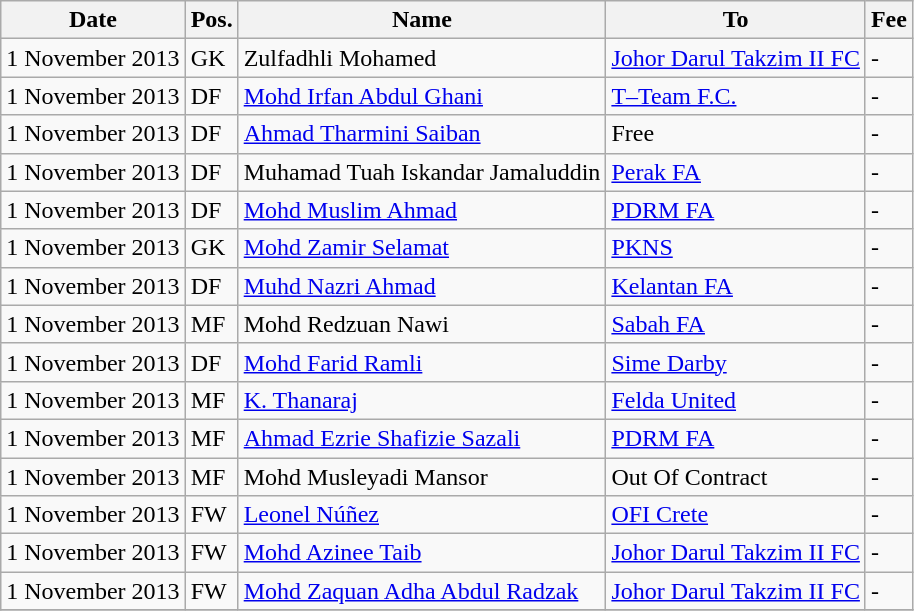<table class="wikitable">
<tr>
<th>Date</th>
<th>Pos.</th>
<th>Name</th>
<th>To</th>
<th>Fee</th>
</tr>
<tr 444,000>
<td>1 November 2013</td>
<td>GK</td>
<td> Zulfadhli Mohamed</td>
<td> <a href='#'>Johor Darul Takzim II FC</a></td>
<td>-</td>
</tr>
<tr>
<td>1 November 2013</td>
<td>DF</td>
<td> <a href='#'>Mohd Irfan Abdul Ghani</a></td>
<td> <a href='#'>T–Team F.C.</a></td>
<td>-</td>
</tr>
<tr>
<td>1 November 2013</td>
<td>DF</td>
<td> <a href='#'>Ahmad Tharmini Saiban</a></td>
<td>Free</td>
<td>-</td>
</tr>
<tr>
<td>1 November 2013</td>
<td>DF</td>
<td> Muhamad Tuah Iskandar Jamaluddin</td>
<td> <a href='#'>Perak FA</a></td>
<td>-</td>
</tr>
<tr>
<td>1 November 2013</td>
<td>DF</td>
<td> <a href='#'>Mohd Muslim Ahmad</a></td>
<td> <a href='#'>PDRM FA</a></td>
<td>-</td>
</tr>
<tr>
<td>1 November 2013</td>
<td>GK</td>
<td> <a href='#'>Mohd Zamir Selamat</a></td>
<td> <a href='#'>PKNS</a></td>
<td>-</td>
</tr>
<tr>
<td>1 November 2013</td>
<td>DF</td>
<td> <a href='#'>Muhd Nazri Ahmad</a></td>
<td> <a href='#'>Kelantan FA</a></td>
<td>-</td>
</tr>
<tr>
<td>1 November 2013</td>
<td>MF</td>
<td> Mohd Redzuan Nawi</td>
<td> <a href='#'>Sabah FA</a></td>
<td>-</td>
</tr>
<tr>
<td>1 November 2013</td>
<td>DF</td>
<td> <a href='#'>Mohd Farid Ramli</a></td>
<td> <a href='#'>Sime Darby</a></td>
<td>-</td>
</tr>
<tr>
<td>1 November 2013</td>
<td>MF</td>
<td> <a href='#'>K. Thanaraj</a></td>
<td> <a href='#'>Felda United</a></td>
<td>-</td>
</tr>
<tr>
<td>1 November 2013</td>
<td>MF</td>
<td> <a href='#'>Ahmad Ezrie Shafizie Sazali</a></td>
<td> <a href='#'>PDRM FA</a></td>
<td>-</td>
</tr>
<tr>
<td>1 November 2013</td>
<td>MF</td>
<td> Mohd Musleyadi Mansor</td>
<td>Out Of Contract</td>
<td>-</td>
</tr>
<tr>
<td>1 November 2013</td>
<td>FW</td>
<td> <a href='#'>Leonel Núñez</a></td>
<td> <a href='#'>OFI Crete</a></td>
<td>-</td>
</tr>
<tr>
<td>1 November 2013</td>
<td>FW</td>
<td> <a href='#'>Mohd Azinee Taib</a></td>
<td> <a href='#'>Johor Darul Takzim II FC</a></td>
<td>-</td>
</tr>
<tr>
<td>1 November 2013</td>
<td>FW</td>
<td> <a href='#'>Mohd Zaquan Adha Abdul Radzak</a></td>
<td> <a href='#'>Johor Darul Takzim II FC</a></td>
<td>-</td>
</tr>
<tr>
</tr>
</table>
